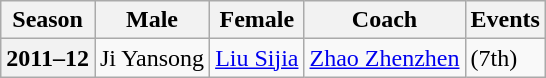<table class="wikitable">
<tr>
<th scope="col">Season</th>
<th scope="col">Male</th>
<th scope="col">Female</th>
<th scope="col">Coach</th>
<th scope="col">Events</th>
</tr>
<tr>
<th scope="row">2011–12</th>
<td>Ji Yansong</td>
<td><a href='#'>Liu Sijia</a></td>
<td><a href='#'>Zhao Zhenzhen</a></td>
<td> (7th)</td>
</tr>
</table>
